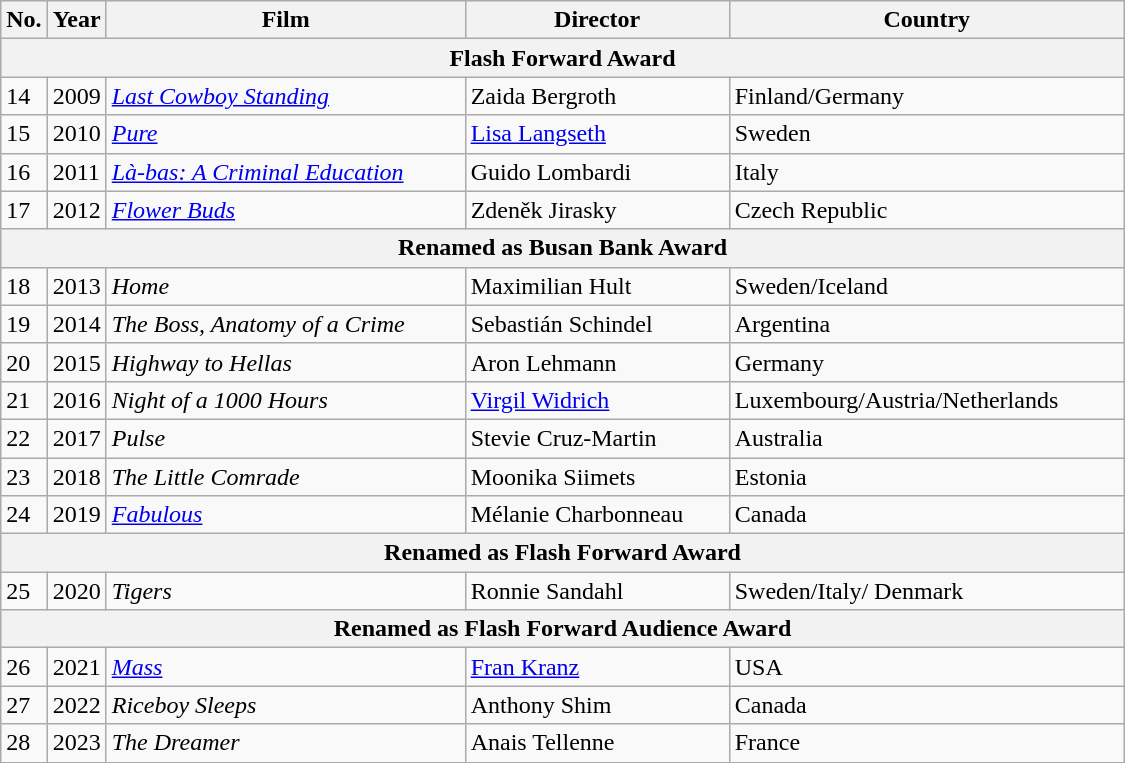<table class=wikitable style="width:750px">
<tr>
<th width=10>No.</th>
<th width=10>Year</th>
<th>Film</th>
<th>Director</th>
<th>Country</th>
</tr>
<tr>
<th colspan=5>Flash Forward Award</th>
</tr>
<tr>
<td>14</td>
<td>2009</td>
<td><em><a href='#'>Last Cowboy Standing</a></em></td>
<td>Zaida Bergroth</td>
<td>Finland/Germany</td>
</tr>
<tr>
<td>15</td>
<td>2010</td>
<td><em><a href='#'>Pure</a></em></td>
<td><a href='#'>Lisa Langseth</a></td>
<td>Sweden</td>
</tr>
<tr>
<td>16</td>
<td>2011</td>
<td><em><a href='#'>Là-bas: A Criminal Education</a></em></td>
<td>Guido Lombardi</td>
<td>Italy</td>
</tr>
<tr>
<td>17</td>
<td>2012</td>
<td><em><a href='#'>Flower Buds</a></em></td>
<td>Zdeněk Jirasky</td>
<td>Czech Republic</td>
</tr>
<tr>
<th colspan=5>Renamed as Busan Bank Award</th>
</tr>
<tr>
<td>18</td>
<td>2013</td>
<td><em>Home</em></td>
<td>Maximilian Hult</td>
<td>Sweden/Iceland</td>
</tr>
<tr>
<td>19</td>
<td>2014</td>
<td><em>The Boss, Anatomy of a Crime</em></td>
<td>Sebastián Schindel</td>
<td>Argentina</td>
</tr>
<tr>
<td>20</td>
<td>2015</td>
<td><em>Highway to Hellas</em></td>
<td>Aron Lehmann</td>
<td>Germany</td>
</tr>
<tr>
<td>21</td>
<td>2016</td>
<td><em>Night of a 1000 Hours</em></td>
<td><a href='#'>Virgil Widrich</a></td>
<td>Luxembourg/Austria/Netherlands</td>
</tr>
<tr>
<td>22</td>
<td>2017</td>
<td><em>Pulse</em></td>
<td>Stevie Cruz-Martin</td>
<td>Australia</td>
</tr>
<tr>
<td>23</td>
<td>2018</td>
<td><em>The Little Comrade</em></td>
<td>Moonika Siimets</td>
<td>Estonia</td>
</tr>
<tr>
<td>24</td>
<td>2019</td>
<td><em><a href='#'>Fabulous</a></em></td>
<td>Mélanie Charbonneau</td>
<td>Canada</td>
</tr>
<tr>
<th colspan=5>Renamed as Flash Forward Award</th>
</tr>
<tr>
<td>25</td>
<td>2020</td>
<td><em>Tigers</em></td>
<td>Ronnie Sandahl</td>
<td>Sweden/Italy/ Denmark</td>
</tr>
<tr>
<th colspan=5>Renamed as Flash Forward Audience Award</th>
</tr>
<tr>
<td>26</td>
<td>2021</td>
<td><em><a href='#'>Mass</a></em></td>
<td><a href='#'>Fran Kranz</a></td>
<td>USA</td>
</tr>
<tr>
<td>27</td>
<td>2022</td>
<td><em>Riceboy Sleeps</em></td>
<td>Anthony Shim</td>
<td>Canada</td>
</tr>
<tr>
<td>28</td>
<td>2023</td>
<td><em>The Dreamer</em></td>
<td>Anais Tellenne</td>
<td>France</td>
</tr>
</table>
